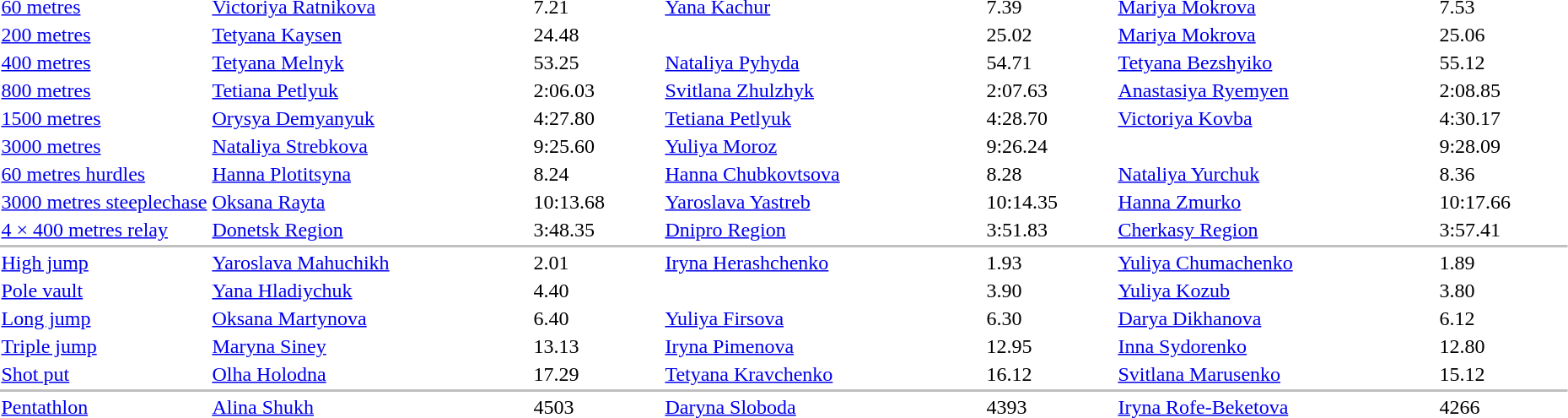<table>
<tr>
<td><a href='#'>60 metres</a></td>
<td width=250><a href='#'>Victoriya Ratnikova</a></td>
<td width=100>7.21 </td>
<td width=250><a href='#'>Yana Kachur</a></td>
<td width=100>7.39</td>
<td width=250><a href='#'>Mariya Mokrova</a></td>
<td width=100>7.53 </td>
</tr>
<tr>
<td><a href='#'>200 metres</a></td>
<td><a href='#'>Tetyana Kaysen</a></td>
<td>24.48</td>
<td></td>
<td>25.02 </td>
<td><a href='#'>Mariya Mokrova</a></td>
<td>25.06 </td>
</tr>
<tr>
<td><a href='#'>400 metres</a></td>
<td><a href='#'>Tetyana Melnyk</a></td>
<td>53.25</td>
<td><a href='#'>Nataliya Pyhyda</a></td>
<td>54.71</td>
<td><a href='#'>Tetyana Bezshyiko</a></td>
<td>55.12 </td>
</tr>
<tr>
<td><a href='#'>800 metres</a></td>
<td><a href='#'>Tetiana Petlyuk</a></td>
<td>2:06.03 </td>
<td><a href='#'>Svitlana Zhulzhyk</a></td>
<td>2:07.63</td>
<td><a href='#'>Anastasiya Ryemyen</a></td>
<td>2:08.85 </td>
</tr>
<tr>
<td><a href='#'>1500 metres</a></td>
<td><a href='#'>Orysya Demyanyuk</a></td>
<td>4:27.80 </td>
<td><a href='#'>Tetiana Petlyuk</a></td>
<td>4:28.70 </td>
<td><a href='#'>Victoriya Kovba</a></td>
<td>4:30.17 </td>
</tr>
<tr>
<td><a href='#'>3000 metres</a></td>
<td><a href='#'>Nataliya Strebkova</a></td>
<td>9:25.60 </td>
<td><a href='#'>Yuliya Moroz</a></td>
<td>9:26.24 </td>
<td></td>
<td>9:28.09</td>
</tr>
<tr>
<td><a href='#'>60 metres hurdles</a></td>
<td><a href='#'>Hanna Plotitsyna</a></td>
<td>8.24</td>
<td><a href='#'>Hanna Chubkovtsova</a></td>
<td>8.28 </td>
<td><a href='#'>Nataliya Yurchuk</a></td>
<td>8.36</td>
</tr>
<tr>
<td><a href='#'>3000 metres steeplechase</a></td>
<td><a href='#'>Oksana Rayta</a></td>
<td>10:13.68 </td>
<td><a href='#'>Yaroslava Yastreb</a></td>
<td>10:14.35 </td>
<td><a href='#'>Hanna Zmurko</a></td>
<td>10:17.66 </td>
</tr>
<tr>
<td><a href='#'>4 × 400 metres relay</a></td>
<td><a href='#'>Donetsk Region</a><br></td>
<td>3:48.35</td>
<td><a href='#'>Dnipro Region</a><br></td>
<td>3:51.83</td>
<td><a href='#'>Cherkasy Region</a><br></td>
<td>3:57.41</td>
</tr>
<tr bgcolor=silver>
<td colspan=7></td>
</tr>
<tr>
<td><a href='#'>High jump</a></td>
<td><a href='#'>Yaroslava Mahuchikh</a></td>
<td>2.01</td>
<td><a href='#'>Iryna Herashchenko</a></td>
<td>1.93</td>
<td><a href='#'>Yuliya Chumachenko</a></td>
<td>1.89</td>
</tr>
<tr>
<td><a href='#'>Pole vault</a></td>
<td><a href='#'>Yana Hladiychuk</a></td>
<td>4.40</td>
<td></td>
<td>3.90 </td>
<td><a href='#'>Yuliya Kozub</a></td>
<td>3.80 </td>
</tr>
<tr>
<td><a href='#'>Long jump</a></td>
<td><a href='#'>Oksana Martynova</a></td>
<td>6.40</td>
<td><a href='#'>Yuliya Firsova</a></td>
<td>6.30 </td>
<td><a href='#'>Darya Dikhanova</a></td>
<td>6.12 </td>
</tr>
<tr>
<td><a href='#'>Triple jump</a></td>
<td><a href='#'>Maryna Siney</a></td>
<td>13.13</td>
<td><a href='#'>Iryna Pimenova</a></td>
<td>12.95</td>
<td><a href='#'>Inna Sydorenko</a></td>
<td>12.80 </td>
</tr>
<tr>
<td><a href='#'>Shot put</a></td>
<td><a href='#'>Olha Holodna</a></td>
<td>17.29</td>
<td><a href='#'>Tetyana Kravchenko</a></td>
<td>16.12 </td>
<td><a href='#'>Svitlana Marusenko</a></td>
<td>15.12 </td>
</tr>
<tr bgcolor=silver>
<td colspan=7></td>
</tr>
<tr>
<td><a href='#'>Pentathlon</a></td>
<td><a href='#'>Alina Shukh</a></td>
<td>4503</td>
<td><a href='#'>Daryna Sloboda</a></td>
<td>4393</td>
<td><a href='#'>Iryna Rofe-Beketova</a></td>
<td>4266</td>
</tr>
</table>
